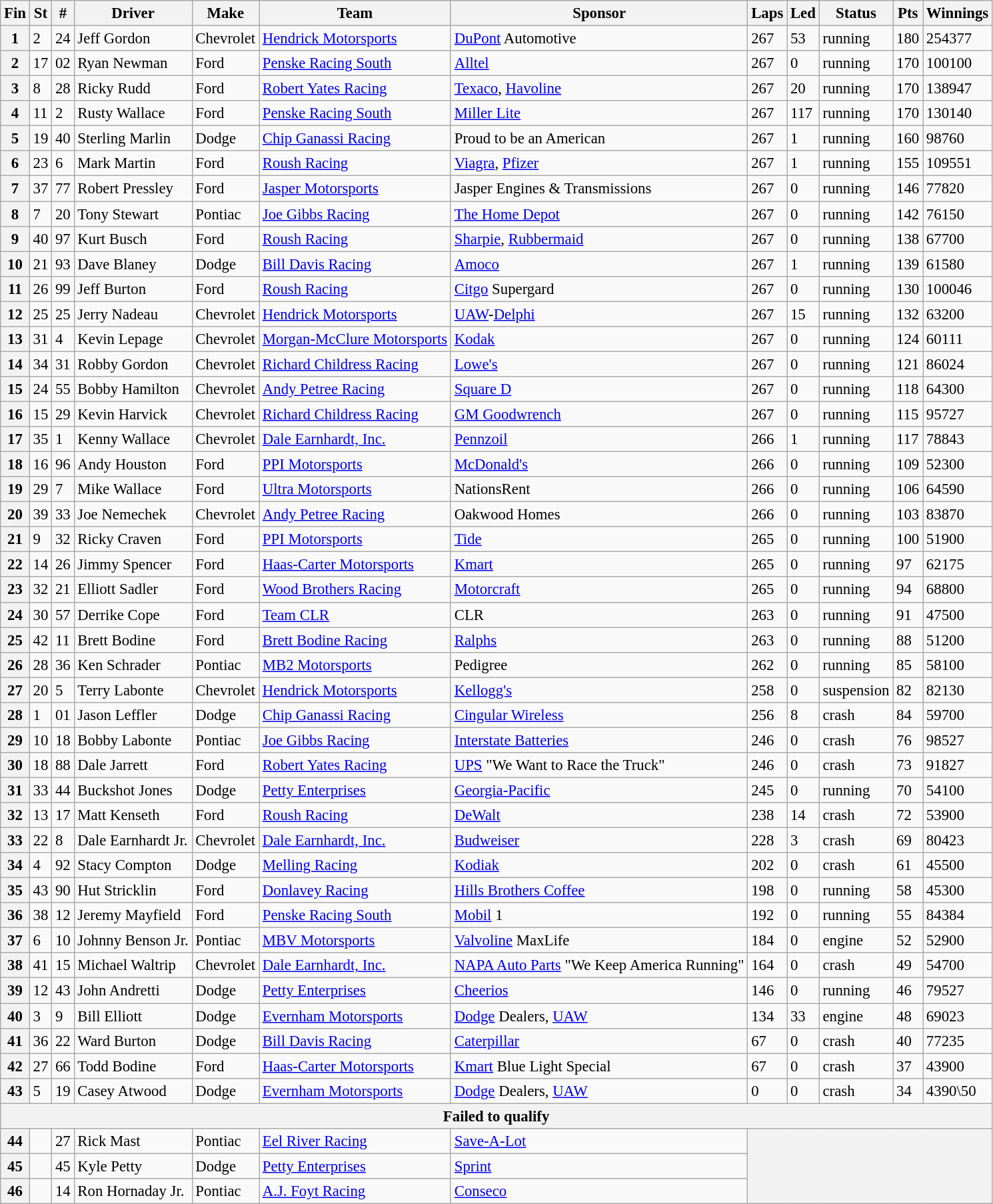<table class="wikitable sortable" style="font-size:95%">
<tr>
<th>Fin</th>
<th>St</th>
<th>#</th>
<th>Driver</th>
<th>Make</th>
<th>Team</th>
<th>Sponsor</th>
<th>Laps</th>
<th>Led</th>
<th>Status</th>
<th>Pts</th>
<th>Winnings</th>
</tr>
<tr>
<th>1</th>
<td>2</td>
<td>24</td>
<td>Jeff Gordon</td>
<td>Chevrolet</td>
<td><a href='#'>Hendrick Motorsports</a></td>
<td><a href='#'>DuPont</a> Automotive</td>
<td>267</td>
<td>53</td>
<td>running</td>
<td>180</td>
<td>254377</td>
</tr>
<tr>
<th>2</th>
<td>17</td>
<td>02</td>
<td>Ryan Newman</td>
<td>Ford</td>
<td><a href='#'>Penske Racing South</a></td>
<td><a href='#'>Alltel</a></td>
<td>267</td>
<td>0</td>
<td>running</td>
<td>170</td>
<td>100100</td>
</tr>
<tr>
<th>3</th>
<td>8</td>
<td>28</td>
<td>Ricky Rudd</td>
<td>Ford</td>
<td><a href='#'>Robert Yates Racing</a></td>
<td><a href='#'>Texaco</a>, <a href='#'>Havoline</a></td>
<td>267</td>
<td>20</td>
<td>running</td>
<td>170</td>
<td>138947</td>
</tr>
<tr>
<th>4</th>
<td>11</td>
<td>2</td>
<td>Rusty Wallace</td>
<td>Ford</td>
<td><a href='#'>Penske Racing South</a></td>
<td><a href='#'>Miller Lite</a></td>
<td>267</td>
<td>117</td>
<td>running</td>
<td>170</td>
<td>130140</td>
</tr>
<tr>
<th>5</th>
<td>19</td>
<td>40</td>
<td>Sterling Marlin</td>
<td>Dodge</td>
<td><a href='#'>Chip Ganassi Racing</a></td>
<td>Proud to be an American</td>
<td>267</td>
<td>1</td>
<td>running</td>
<td>160</td>
<td>98760</td>
</tr>
<tr>
<th>6</th>
<td>23</td>
<td>6</td>
<td>Mark Martin</td>
<td>Ford</td>
<td><a href='#'>Roush Racing</a></td>
<td><a href='#'>Viagra</a>, <a href='#'>Pfizer</a></td>
<td>267</td>
<td>1</td>
<td>running</td>
<td>155</td>
<td>109551</td>
</tr>
<tr>
<th>7</th>
<td>37</td>
<td>77</td>
<td>Robert Pressley</td>
<td>Ford</td>
<td><a href='#'>Jasper Motorsports</a></td>
<td>Jasper Engines & Transmissions</td>
<td>267</td>
<td>0</td>
<td>running</td>
<td>146</td>
<td>77820</td>
</tr>
<tr>
<th>8</th>
<td>7</td>
<td>20</td>
<td>Tony Stewart</td>
<td>Pontiac</td>
<td><a href='#'>Joe Gibbs Racing</a></td>
<td><a href='#'>The Home Depot</a></td>
<td>267</td>
<td>0</td>
<td>running</td>
<td>142</td>
<td>76150</td>
</tr>
<tr>
<th>9</th>
<td>40</td>
<td>97</td>
<td>Kurt Busch</td>
<td>Ford</td>
<td><a href='#'>Roush Racing</a></td>
<td><a href='#'>Sharpie</a>, <a href='#'>Rubbermaid</a></td>
<td>267</td>
<td>0</td>
<td>running</td>
<td>138</td>
<td>67700</td>
</tr>
<tr>
<th>10</th>
<td>21</td>
<td>93</td>
<td>Dave Blaney</td>
<td>Dodge</td>
<td><a href='#'>Bill Davis Racing</a></td>
<td><a href='#'>Amoco</a></td>
<td>267</td>
<td>1</td>
<td>running</td>
<td>139</td>
<td>61580</td>
</tr>
<tr>
<th>11</th>
<td>26</td>
<td>99</td>
<td>Jeff Burton</td>
<td>Ford</td>
<td><a href='#'>Roush Racing</a></td>
<td><a href='#'>Citgo</a> Supergard</td>
<td>267</td>
<td>0</td>
<td>running</td>
<td>130</td>
<td>100046</td>
</tr>
<tr>
<th>12</th>
<td>25</td>
<td>25</td>
<td>Jerry Nadeau</td>
<td>Chevrolet</td>
<td><a href='#'>Hendrick Motorsports</a></td>
<td><a href='#'>UAW</a>-<a href='#'>Delphi</a></td>
<td>267</td>
<td>15</td>
<td>running</td>
<td>132</td>
<td>63200</td>
</tr>
<tr>
<th>13</th>
<td>31</td>
<td>4</td>
<td>Kevin Lepage</td>
<td>Chevrolet</td>
<td><a href='#'>Morgan-McClure Motorsports</a></td>
<td><a href='#'>Kodak</a></td>
<td>267</td>
<td>0</td>
<td>running</td>
<td>124</td>
<td>60111</td>
</tr>
<tr>
<th>14</th>
<td>34</td>
<td>31</td>
<td>Robby Gordon</td>
<td>Chevrolet</td>
<td><a href='#'>Richard Childress Racing</a></td>
<td><a href='#'>Lowe's</a></td>
<td>267</td>
<td>0</td>
<td>running</td>
<td>121</td>
<td>86024</td>
</tr>
<tr>
<th>15</th>
<td>24</td>
<td>55</td>
<td>Bobby Hamilton</td>
<td>Chevrolet</td>
<td><a href='#'>Andy Petree Racing</a></td>
<td><a href='#'>Square D</a></td>
<td>267</td>
<td>0</td>
<td>running</td>
<td>118</td>
<td>64300</td>
</tr>
<tr>
<th>16</th>
<td>15</td>
<td>29</td>
<td>Kevin Harvick</td>
<td>Chevrolet</td>
<td><a href='#'>Richard Childress Racing</a></td>
<td><a href='#'>GM Goodwrench</a></td>
<td>267</td>
<td>0</td>
<td>running</td>
<td>115</td>
<td>95727</td>
</tr>
<tr>
<th>17</th>
<td>35</td>
<td>1</td>
<td>Kenny Wallace</td>
<td>Chevrolet</td>
<td><a href='#'>Dale Earnhardt, Inc.</a></td>
<td><a href='#'>Pennzoil</a></td>
<td>266</td>
<td>1</td>
<td>running</td>
<td>117</td>
<td>78843</td>
</tr>
<tr>
<th>18</th>
<td>16</td>
<td>96</td>
<td>Andy Houston</td>
<td>Ford</td>
<td><a href='#'>PPI Motorsports</a></td>
<td><a href='#'>McDonald's</a></td>
<td>266</td>
<td>0</td>
<td>running</td>
<td>109</td>
<td>52300</td>
</tr>
<tr>
<th>19</th>
<td>29</td>
<td>7</td>
<td>Mike Wallace</td>
<td>Ford</td>
<td><a href='#'>Ultra Motorsports</a></td>
<td>NationsRent</td>
<td>266</td>
<td>0</td>
<td>running</td>
<td>106</td>
<td>64590</td>
</tr>
<tr>
<th>20</th>
<td>39</td>
<td>33</td>
<td>Joe Nemechek</td>
<td>Chevrolet</td>
<td><a href='#'>Andy Petree Racing</a></td>
<td>Oakwood Homes</td>
<td>266</td>
<td>0</td>
<td>running</td>
<td>103</td>
<td>83870</td>
</tr>
<tr>
<th>21</th>
<td>9</td>
<td>32</td>
<td>Ricky Craven</td>
<td>Ford</td>
<td><a href='#'>PPI Motorsports</a></td>
<td><a href='#'>Tide</a></td>
<td>265</td>
<td>0</td>
<td>running</td>
<td>100</td>
<td>51900</td>
</tr>
<tr>
<th>22</th>
<td>14</td>
<td>26</td>
<td>Jimmy Spencer</td>
<td>Ford</td>
<td><a href='#'>Haas-Carter Motorsports</a></td>
<td><a href='#'>Kmart</a></td>
<td>265</td>
<td>0</td>
<td>running</td>
<td>97</td>
<td>62175</td>
</tr>
<tr>
<th>23</th>
<td>32</td>
<td>21</td>
<td>Elliott Sadler</td>
<td>Ford</td>
<td><a href='#'>Wood Brothers Racing</a></td>
<td><a href='#'>Motorcraft</a></td>
<td>265</td>
<td>0</td>
<td>running</td>
<td>94</td>
<td>68800</td>
</tr>
<tr>
<th>24</th>
<td>30</td>
<td>57</td>
<td>Derrike Cope</td>
<td>Ford</td>
<td><a href='#'>Team CLR</a></td>
<td>CLR</td>
<td>263</td>
<td>0</td>
<td>running</td>
<td>91</td>
<td>47500</td>
</tr>
<tr>
<th>25</th>
<td>42</td>
<td>11</td>
<td>Brett Bodine</td>
<td>Ford</td>
<td><a href='#'>Brett Bodine Racing</a></td>
<td><a href='#'>Ralphs</a></td>
<td>263</td>
<td>0</td>
<td>running</td>
<td>88</td>
<td>51200</td>
</tr>
<tr>
<th>26</th>
<td>28</td>
<td>36</td>
<td>Ken Schrader</td>
<td>Pontiac</td>
<td><a href='#'>MB2 Motorsports</a></td>
<td>Pedigree</td>
<td>262</td>
<td>0</td>
<td>running</td>
<td>85</td>
<td>58100</td>
</tr>
<tr>
<th>27</th>
<td>20</td>
<td>5</td>
<td>Terry Labonte</td>
<td>Chevrolet</td>
<td><a href='#'>Hendrick Motorsports</a></td>
<td><a href='#'>Kellogg's</a></td>
<td>258</td>
<td>0</td>
<td>suspension</td>
<td>82</td>
<td>82130</td>
</tr>
<tr>
<th>28</th>
<td>1</td>
<td>01</td>
<td>Jason Leffler</td>
<td>Dodge</td>
<td><a href='#'>Chip Ganassi Racing</a></td>
<td><a href='#'>Cingular Wireless</a></td>
<td>256</td>
<td>8</td>
<td>crash</td>
<td>84</td>
<td>59700</td>
</tr>
<tr>
<th>29</th>
<td>10</td>
<td>18</td>
<td>Bobby Labonte</td>
<td>Pontiac</td>
<td><a href='#'>Joe Gibbs Racing</a></td>
<td><a href='#'>Interstate Batteries</a></td>
<td>246</td>
<td>0</td>
<td>crash</td>
<td>76</td>
<td>98527</td>
</tr>
<tr>
<th>30</th>
<td>18</td>
<td>88</td>
<td>Dale Jarrett</td>
<td>Ford</td>
<td><a href='#'>Robert Yates Racing</a></td>
<td><a href='#'>UPS</a> "We Want to Race the Truck"</td>
<td>246</td>
<td>0</td>
<td>crash</td>
<td>73</td>
<td>91827</td>
</tr>
<tr>
<th>31</th>
<td>33</td>
<td>44</td>
<td>Buckshot Jones</td>
<td>Dodge</td>
<td><a href='#'>Petty Enterprises</a></td>
<td><a href='#'>Georgia-Pacific</a></td>
<td>245</td>
<td>0</td>
<td>running</td>
<td>70</td>
<td>54100</td>
</tr>
<tr>
<th>32</th>
<td>13</td>
<td>17</td>
<td>Matt Kenseth</td>
<td>Ford</td>
<td><a href='#'>Roush Racing</a></td>
<td><a href='#'>DeWalt</a></td>
<td>238</td>
<td>14</td>
<td>crash</td>
<td>72</td>
<td>53900</td>
</tr>
<tr>
<th>33</th>
<td>22</td>
<td>8</td>
<td>Dale Earnhardt Jr.</td>
<td>Chevrolet</td>
<td><a href='#'>Dale Earnhardt, Inc.</a></td>
<td><a href='#'>Budweiser</a></td>
<td>228</td>
<td>3</td>
<td>crash</td>
<td>69</td>
<td>80423</td>
</tr>
<tr>
<th>34</th>
<td>4</td>
<td>92</td>
<td>Stacy Compton</td>
<td>Dodge</td>
<td><a href='#'>Melling Racing</a></td>
<td><a href='#'>Kodiak</a></td>
<td>202</td>
<td>0</td>
<td>crash</td>
<td>61</td>
<td>45500</td>
</tr>
<tr>
<th>35</th>
<td>43</td>
<td>90</td>
<td>Hut Stricklin</td>
<td>Ford</td>
<td><a href='#'>Donlavey Racing</a></td>
<td><a href='#'>Hills Brothers Coffee</a></td>
<td>198</td>
<td>0</td>
<td>running</td>
<td>58</td>
<td>45300</td>
</tr>
<tr>
<th>36</th>
<td>38</td>
<td>12</td>
<td>Jeremy Mayfield</td>
<td>Ford</td>
<td><a href='#'>Penske Racing South</a></td>
<td><a href='#'>Mobil</a> 1</td>
<td>192</td>
<td>0</td>
<td>running</td>
<td>55</td>
<td>84384</td>
</tr>
<tr>
<th>37</th>
<td>6</td>
<td>10</td>
<td>Johnny Benson Jr.</td>
<td>Pontiac</td>
<td><a href='#'>MBV Motorsports</a></td>
<td><a href='#'>Valvoline</a> MaxLife</td>
<td>184</td>
<td>0</td>
<td>engine</td>
<td>52</td>
<td>52900</td>
</tr>
<tr>
<th>38</th>
<td>41</td>
<td>15</td>
<td>Michael Waltrip</td>
<td>Chevrolet</td>
<td><a href='#'>Dale Earnhardt, Inc.</a></td>
<td><a href='#'>NAPA Auto Parts</a> "We Keep America Running"</td>
<td>164</td>
<td>0</td>
<td>crash</td>
<td>49</td>
<td>54700</td>
</tr>
<tr>
<th>39</th>
<td>12</td>
<td>43</td>
<td>John Andretti</td>
<td>Dodge</td>
<td><a href='#'>Petty Enterprises</a></td>
<td><a href='#'>Cheerios</a></td>
<td>146</td>
<td>0</td>
<td>running</td>
<td>46</td>
<td>79527</td>
</tr>
<tr>
<th>40</th>
<td>3</td>
<td>9</td>
<td>Bill Elliott</td>
<td>Dodge</td>
<td><a href='#'>Evernham Motorsports</a></td>
<td><a href='#'>Dodge</a> Dealers, <a href='#'>UAW</a></td>
<td>134</td>
<td>33</td>
<td>engine</td>
<td>48</td>
<td>69023</td>
</tr>
<tr>
<th>41</th>
<td>36</td>
<td>22</td>
<td>Ward Burton</td>
<td>Dodge</td>
<td><a href='#'>Bill Davis Racing</a></td>
<td><a href='#'>Caterpillar</a></td>
<td>67</td>
<td>0</td>
<td>crash</td>
<td>40</td>
<td>77235</td>
</tr>
<tr>
<th>42</th>
<td>27</td>
<td>66</td>
<td>Todd Bodine</td>
<td>Ford</td>
<td><a href='#'>Haas-Carter Motorsports</a></td>
<td><a href='#'>Kmart</a> Blue Light Special</td>
<td>67</td>
<td>0</td>
<td>crash</td>
<td>37</td>
<td>43900</td>
</tr>
<tr>
<th>43</th>
<td>5</td>
<td>19</td>
<td>Casey Atwood</td>
<td>Dodge</td>
<td><a href='#'>Evernham Motorsports</a></td>
<td><a href='#'>Dodge</a> Dealers, <a href='#'>UAW</a></td>
<td>0</td>
<td>0</td>
<td>crash</td>
<td>34</td>
<td>4390\50</td>
</tr>
<tr>
<th colspan="12">Failed to qualify</th>
</tr>
<tr>
<th>44</th>
<td></td>
<td>27</td>
<td>Rick Mast</td>
<td>Pontiac</td>
<td><a href='#'>Eel River Racing</a></td>
<td><a href='#'>Save-A-Lot</a></td>
<th colspan="5" rowspan="3"></th>
</tr>
<tr>
<th>45</th>
<td></td>
<td>45</td>
<td>Kyle Petty</td>
<td>Dodge</td>
<td><a href='#'>Petty Enterprises</a></td>
<td><a href='#'>Sprint</a></td>
</tr>
<tr>
<th>46</th>
<td></td>
<td>14</td>
<td>Ron Hornaday Jr.</td>
<td>Pontiac</td>
<td><a href='#'>A.J. Foyt Racing</a></td>
<td><a href='#'>Conseco</a></td>
</tr>
</table>
